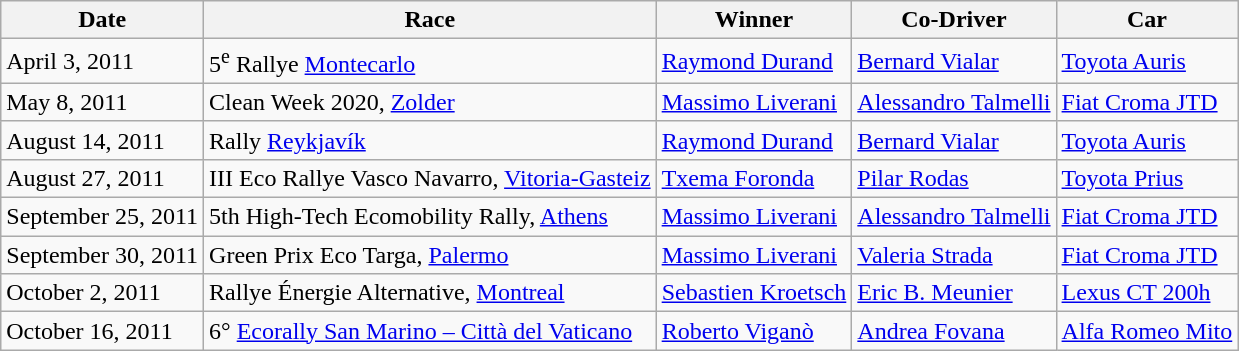<table class="wikitable">
<tr>
<th>Date</th>
<th>Race</th>
<th>Winner</th>
<th>Co-Driver</th>
<th>Car</th>
</tr>
<tr>
<td>April 3, 2011</td>
<td> 5<sup>e</sup> Rallye <a href='#'>Montecarlo</a></td>
<td> <a href='#'>Raymond Durand</a></td>
<td> <a href='#'>Bernard Vialar</a></td>
<td> <a href='#'>Toyota Auris</a></td>
</tr>
<tr>
<td>May 8, 2011</td>
<td> Clean Week 2020, <a href='#'>Zolder</a></td>
<td> <a href='#'>Massimo Liverani</a></td>
<td> <a href='#'>Alessandro Talmelli</a></td>
<td> <a href='#'>Fiat Croma JTD</a></td>
</tr>
<tr>
<td>August 14, 2011</td>
<td> Rally <a href='#'>Reykjavík</a></td>
<td> <a href='#'>Raymond Durand</a></td>
<td> <a href='#'>Bernard Vialar</a></td>
<td> <a href='#'>Toyota Auris</a></td>
</tr>
<tr>
<td>August 27, 2011</td>
<td> III Eco Rallye Vasco Navarro, <a href='#'>Vitoria-Gasteiz</a></td>
<td> <a href='#'>Txema Foronda</a></td>
<td> <a href='#'>Pilar Rodas</a></td>
<td> <a href='#'>Toyota Prius</a></td>
</tr>
<tr>
<td>September 25, 2011</td>
<td> 5th High-Tech Ecomobility Rally, <a href='#'>Athens</a></td>
<td> <a href='#'>Massimo Liverani</a></td>
<td> <a href='#'>Alessandro Talmelli</a></td>
<td> <a href='#'>Fiat Croma JTD</a></td>
</tr>
<tr>
<td>September 30, 2011</td>
<td> Green Prix Eco Targa, <a href='#'>Palermo</a></td>
<td> <a href='#'>Massimo Liverani</a></td>
<td> <a href='#'>Valeria Strada</a></td>
<td> <a href='#'>Fiat Croma JTD</a></td>
</tr>
<tr>
<td>October 2, 2011</td>
<td> Rallye Énergie Alternative, <a href='#'>Montreal</a></td>
<td> <a href='#'>Sebastien Kroetsch</a></td>
<td> <a href='#'>Eric B. Meunier</a></td>
<td> <a href='#'>Lexus CT 200h</a></td>
</tr>
<tr>
<td>October 16, 2011</td>
<td> 6° <a href='#'>Ecorally San Marino – Città del Vaticano</a></td>
<td> <a href='#'>Roberto Viganò</a></td>
<td> <a href='#'>Andrea Fovana</a></td>
<td> <a href='#'>Alfa Romeo Mito</a></td>
</tr>
</table>
